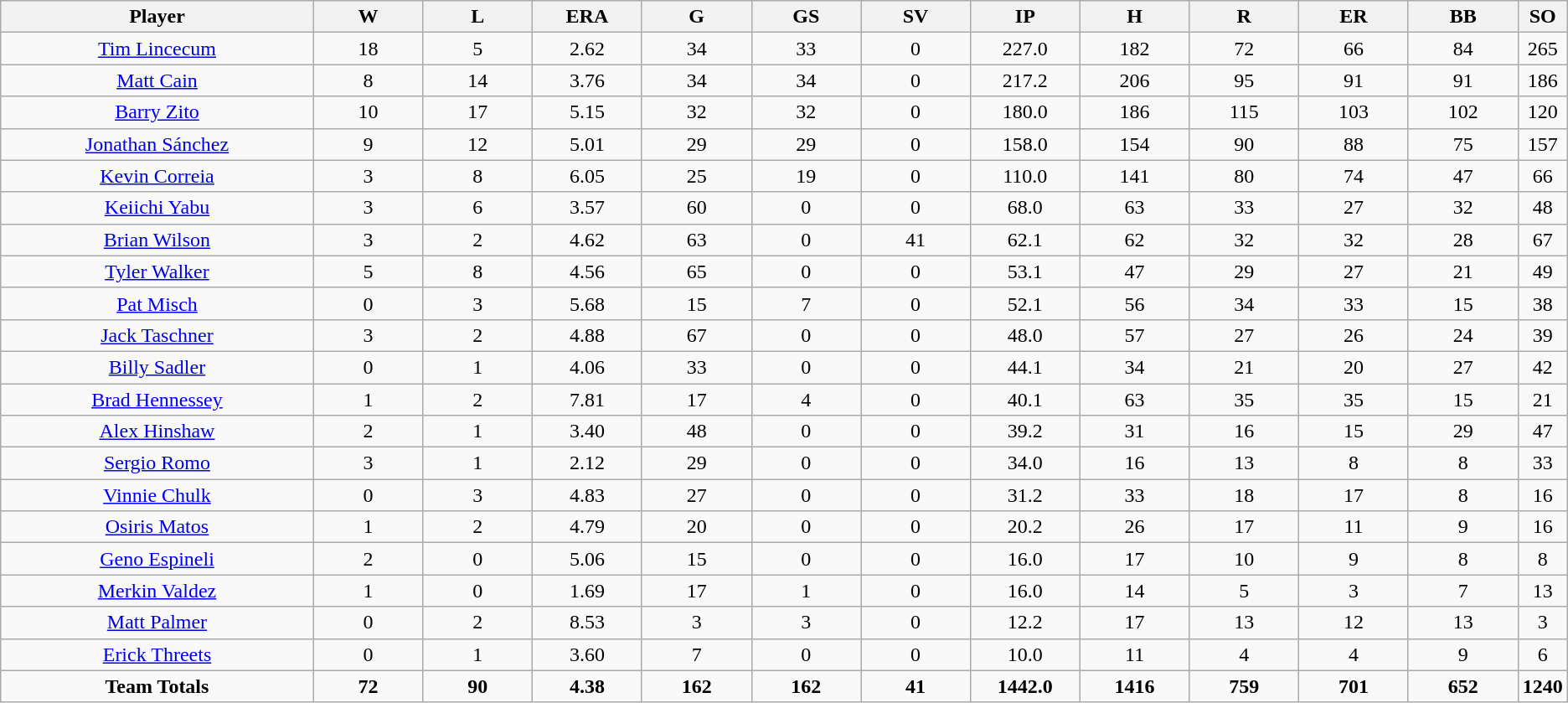<table class=wikitable style="text-align:center">
<tr>
<th bgcolor=#DDDDFF; width="20%">Player</th>
<th bgcolor=#DDDDFF; width="7%">W</th>
<th bgcolor=#DDDDFF; width="7%">L</th>
<th bgcolor=#DDDDFF; width="7%">ERA</th>
<th bgcolor=#DDDDFF; width="7%">G</th>
<th bgcolor=#DDDDFF; width="7%">GS</th>
<th bgcolor=#DDDDFF; width="7%">SV</th>
<th bgcolor=#DDDDFF; width="7%">IP</th>
<th bgcolor=#DDDDFF; width="7%">H</th>
<th bgcolor=#DDDDFF; width="7%">R</th>
<th bgcolor=#DDDDFF; width="7%">ER</th>
<th bgcolor=#DDDDFF; width="7%">BB</th>
<th bgcolor=#DDDDFF; width="7%">SO</th>
</tr>
<tr>
<td><a href='#'>Tim Lincecum</a></td>
<td>18</td>
<td>5</td>
<td>2.62</td>
<td>34</td>
<td>33</td>
<td>0</td>
<td>227.0</td>
<td>182</td>
<td>72</td>
<td>66</td>
<td>84</td>
<td>265</td>
</tr>
<tr>
<td><a href='#'>Matt Cain</a></td>
<td>8</td>
<td>14</td>
<td>3.76</td>
<td>34</td>
<td>34</td>
<td>0</td>
<td>217.2</td>
<td>206</td>
<td>95</td>
<td>91</td>
<td>91</td>
<td>186</td>
</tr>
<tr>
<td><a href='#'>Barry Zito</a></td>
<td>10</td>
<td>17</td>
<td>5.15</td>
<td>32</td>
<td>32</td>
<td>0</td>
<td>180.0</td>
<td>186</td>
<td>115</td>
<td>103</td>
<td>102</td>
<td>120</td>
</tr>
<tr>
<td><a href='#'>Jonathan Sánchez</a></td>
<td>9</td>
<td>12</td>
<td>5.01</td>
<td>29</td>
<td>29</td>
<td>0</td>
<td>158.0</td>
<td>154</td>
<td>90</td>
<td>88</td>
<td>75</td>
<td>157</td>
</tr>
<tr>
<td><a href='#'>Kevin Correia</a></td>
<td>3</td>
<td>8</td>
<td>6.05</td>
<td>25</td>
<td>19</td>
<td>0</td>
<td>110.0</td>
<td>141</td>
<td>80</td>
<td>74</td>
<td>47</td>
<td>66</td>
</tr>
<tr>
<td><a href='#'>Keiichi Yabu</a></td>
<td>3</td>
<td>6</td>
<td>3.57</td>
<td>60</td>
<td>0</td>
<td>0</td>
<td>68.0</td>
<td>63</td>
<td>33</td>
<td>27</td>
<td>32</td>
<td>48</td>
</tr>
<tr>
<td><a href='#'>Brian Wilson</a></td>
<td>3</td>
<td>2</td>
<td>4.62</td>
<td>63</td>
<td>0</td>
<td>41</td>
<td>62.1</td>
<td>62</td>
<td>32</td>
<td>32</td>
<td>28</td>
<td>67</td>
</tr>
<tr>
<td><a href='#'>Tyler Walker</a></td>
<td>5</td>
<td>8</td>
<td>4.56</td>
<td>65</td>
<td>0</td>
<td>0</td>
<td>53.1</td>
<td>47</td>
<td>29</td>
<td>27</td>
<td>21</td>
<td>49</td>
</tr>
<tr>
<td><a href='#'>Pat Misch</a></td>
<td>0</td>
<td>3</td>
<td>5.68</td>
<td>15</td>
<td>7</td>
<td>0</td>
<td>52.1</td>
<td>56</td>
<td>34</td>
<td>33</td>
<td>15</td>
<td>38</td>
</tr>
<tr>
<td><a href='#'>Jack Taschner</a></td>
<td>3</td>
<td>2</td>
<td>4.88</td>
<td>67</td>
<td>0</td>
<td>0</td>
<td>48.0</td>
<td>57</td>
<td>27</td>
<td>26</td>
<td>24</td>
<td>39</td>
</tr>
<tr>
<td><a href='#'>Billy Sadler</a></td>
<td>0</td>
<td>1</td>
<td>4.06</td>
<td>33</td>
<td>0</td>
<td>0</td>
<td>44.1</td>
<td>34</td>
<td>21</td>
<td>20</td>
<td>27</td>
<td>42</td>
</tr>
<tr>
<td><a href='#'>Brad Hennessey</a></td>
<td>1</td>
<td>2</td>
<td>7.81</td>
<td>17</td>
<td>4</td>
<td>0</td>
<td>40.1</td>
<td>63</td>
<td>35</td>
<td>35</td>
<td>15</td>
<td>21</td>
</tr>
<tr>
<td><a href='#'>Alex Hinshaw</a></td>
<td>2</td>
<td>1</td>
<td>3.40</td>
<td>48</td>
<td>0</td>
<td>0</td>
<td>39.2</td>
<td>31</td>
<td>16</td>
<td>15</td>
<td>29</td>
<td>47</td>
</tr>
<tr>
<td><a href='#'>Sergio Romo</a></td>
<td>3</td>
<td>1</td>
<td>2.12</td>
<td>29</td>
<td>0</td>
<td>0</td>
<td>34.0</td>
<td>16</td>
<td>13</td>
<td>8</td>
<td>8</td>
<td>33</td>
</tr>
<tr>
<td><a href='#'>Vinnie Chulk</a></td>
<td>0</td>
<td>3</td>
<td>4.83</td>
<td>27</td>
<td>0</td>
<td>0</td>
<td>31.2</td>
<td>33</td>
<td>18</td>
<td>17</td>
<td>8</td>
<td>16</td>
</tr>
<tr>
<td><a href='#'>Osiris Matos</a></td>
<td>1</td>
<td>2</td>
<td>4.79</td>
<td>20</td>
<td>0</td>
<td>0</td>
<td>20.2</td>
<td>26</td>
<td>17</td>
<td>11</td>
<td>9</td>
<td>16</td>
</tr>
<tr>
<td><a href='#'>Geno Espineli</a></td>
<td>2</td>
<td>0</td>
<td>5.06</td>
<td>15</td>
<td>0</td>
<td>0</td>
<td>16.0</td>
<td>17</td>
<td>10</td>
<td>9</td>
<td>8</td>
<td>8</td>
</tr>
<tr>
<td><a href='#'>Merkin Valdez</a></td>
<td>1</td>
<td>0</td>
<td>1.69</td>
<td>17</td>
<td>1</td>
<td>0</td>
<td>16.0</td>
<td>14</td>
<td>5</td>
<td>3</td>
<td>7</td>
<td>13</td>
</tr>
<tr>
<td><a href='#'>Matt Palmer</a></td>
<td>0</td>
<td>2</td>
<td>8.53</td>
<td>3</td>
<td>3</td>
<td>0</td>
<td>12.2</td>
<td>17</td>
<td>13</td>
<td>12</td>
<td>13</td>
<td>3</td>
</tr>
<tr>
<td><a href='#'>Erick Threets</a></td>
<td>0</td>
<td>1</td>
<td>3.60</td>
<td>7</td>
<td>0</td>
<td>0</td>
<td>10.0</td>
<td>11</td>
<td>4</td>
<td>4</td>
<td>9</td>
<td>6</td>
</tr>
<tr>
<td><strong>Team Totals</strong></td>
<td><strong>72</strong></td>
<td><strong>90</strong></td>
<td><strong>4.38</strong></td>
<td><strong>162</strong></td>
<td><strong>162</strong></td>
<td><strong>41</strong></td>
<td><strong>1442.0</strong></td>
<td><strong>1416</strong></td>
<td><strong>759</strong></td>
<td><strong>701</strong></td>
<td><strong>652</strong></td>
<td><strong>1240</strong></td>
</tr>
</table>
